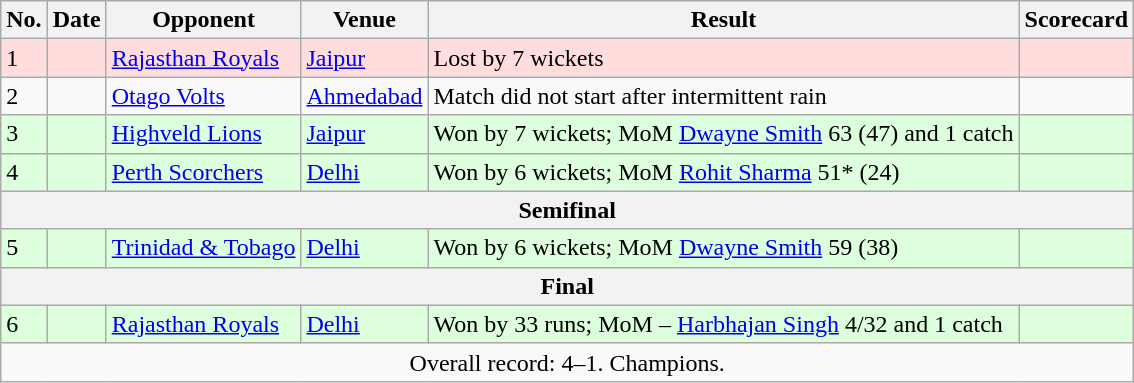<table class="wikitable sortable">
<tr>
<th>No.</th>
<th>Date</th>
<th>Opponent</th>
<th>Venue</th>
<th>Result</th>
<th>Scorecard</th>
</tr>
<tr style="background:#fdd;">
<td>1</td>
<td></td>
<td><a href='#'>Rajasthan Royals</a></td>
<td><a href='#'>Jaipur</a></td>
<td><span></span>Lost by 7 wickets</td>
<td></td>
</tr>
<tr>
<td>2</td>
<td></td>
<td><a href='#'>Otago Volts</a></td>
<td><a href='#'>Ahmedabad</a></td>
<td><span></span>Match did not start after intermittent rain</td>
<td></td>
</tr>
<tr style="background:#dfd;">
<td>3</td>
<td></td>
<td><a href='#'>Highveld Lions</a></td>
<td><a href='#'>Jaipur</a></td>
<td><span></span>Won by 7 wickets; MoM <a href='#'>Dwayne Smith</a> 63 (47) and 1 catch</td>
<td></td>
</tr>
<tr style="background:#dfd;">
<td>4</td>
<td></td>
<td><a href='#'>Perth Scorchers</a></td>
<td><a href='#'>Delhi</a></td>
<td><span></span>Won by 6 wickets; MoM  <a href='#'>Rohit Sharma</a> 51* (24)</td>
<td></td>
</tr>
<tr>
<th colspan="6" style="text-align:center;">Semifinal</th>
</tr>
<tr style="background:#dfd;">
<td>5</td>
<td></td>
<td><a href='#'>Trinidad & Tobago</a></td>
<td><a href='#'>Delhi</a></td>
<td><span></span>Won by 6 wickets; MoM <a href='#'>Dwayne Smith</a> 59 (38)</td>
<td></td>
</tr>
<tr>
<th colspan="6" style="text-align:center;">Final</th>
</tr>
<tr style="background:#dfd;">
<td>6</td>
<td></td>
<td><a href='#'>Rajasthan Royals</a></td>
<td><a href='#'>Delhi</a></td>
<td><span></span>Won by 33 runs; MoM –   <a href='#'>Harbhajan Singh</a> 4/32 and 1 catch</td>
<td></td>
</tr>
<tr class="sortbottom">
<td colspan="6" style="text-align:center;">Overall record: 4–1. Champions.</td>
</tr>
</table>
